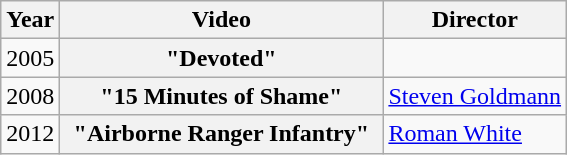<table class="wikitable plainrowheaders">
<tr>
<th>Year</th>
<th style="width:13em;">Video</th>
<th>Director</th>
</tr>
<tr>
<td>2005</td>
<th scope="row">"Devoted"</th>
<td></td>
</tr>
<tr>
<td>2008</td>
<th scope="row">"15 Minutes of Shame"</th>
<td><a href='#'>Steven Goldmann</a></td>
</tr>
<tr>
<td>2012</td>
<th scope="row">"Airborne Ranger Infantry"</th>
<td><a href='#'>Roman White</a></td>
</tr>
</table>
